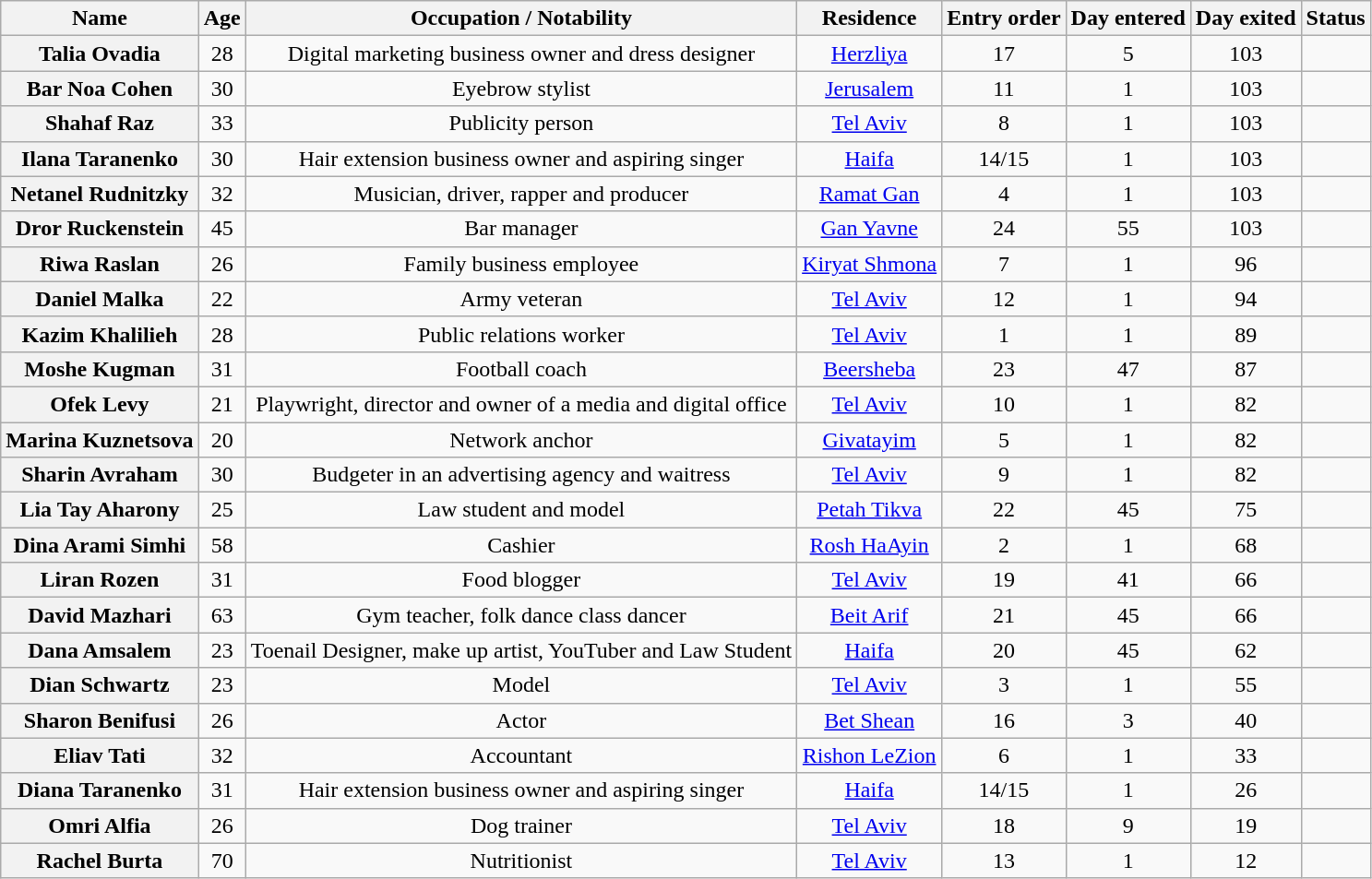<table class="wikitable sortable" style="text-align:center;">
<tr>
<th>Name</th>
<th>Age</th>
<th>Occupation / Notability</th>
<th>Residence</th>
<th>Entry order</th>
<th>Day entered</th>
<th>Day exited</th>
<th>Status</th>
</tr>
<tr>
<th><strong>Talia Ovadia</strong></th>
<td>28</td>
<td>Digital marketing business owner and dress designer</td>
<td><a href='#'>Herzliya</a></td>
<td>17</td>
<td>5</td>
<td>103</td>
<td></td>
</tr>
<tr>
<th><strong>Bar Noa Cohen</strong></th>
<td>30</td>
<td>Eyebrow stylist</td>
<td><a href='#'>Jerusalem</a></td>
<td>11</td>
<td>1</td>
<td>103</td>
<td></td>
</tr>
<tr>
<th><strong>Shahaf Raz</strong></th>
<td>33</td>
<td>Publicity person</td>
<td><a href='#'>Tel Aviv</a></td>
<td>8</td>
<td>1</td>
<td>103</td>
<td></td>
</tr>
<tr>
<th><strong>Ilana Taranenko</strong></th>
<td>30</td>
<td>Hair extension business owner and aspiring singer</td>
<td><a href='#'>Haifa</a></td>
<td>14/15</td>
<td>1</td>
<td>103</td>
<td></td>
</tr>
<tr>
<th><strong>Netanel Rudnitzky</strong></th>
<td>32</td>
<td>Musician, driver, rapper and producer</td>
<td><a href='#'>Ramat Gan</a></td>
<td>4</td>
<td>1</td>
<td>103</td>
<td></td>
</tr>
<tr>
<th><strong>Dror Ruckenstein</strong></th>
<td>45</td>
<td>Bar manager</td>
<td><a href='#'>Gan Yavne</a></td>
<td>24</td>
<td>55</td>
<td>103</td>
<td></td>
</tr>
<tr>
<th><strong>Riwa Raslan</strong></th>
<td>26</td>
<td>Family business employee</td>
<td><a href='#'>Kiryat Shmona</a></td>
<td>7</td>
<td>1</td>
<td>96</td>
<td></td>
</tr>
<tr>
<th><strong>Daniel Malka</strong></th>
<td>22</td>
<td>Army veteran</td>
<td><a href='#'>Tel Aviv</a></td>
<td>12</td>
<td>1</td>
<td>94</td>
<td></td>
</tr>
<tr>
<th><strong>Kazim Khalilieh</strong></th>
<td>28</td>
<td>Public relations worker</td>
<td><a href='#'>Tel Aviv</a></td>
<td>1</td>
<td>1</td>
<td>89</td>
<td></td>
</tr>
<tr>
<th><strong>Moshe Kugman</strong></th>
<td>31</td>
<td>Football coach</td>
<td><a href='#'>Beersheba</a></td>
<td>23</td>
<td>47</td>
<td>87</td>
<td></td>
</tr>
<tr>
<th><strong>Ofek Levy</strong></th>
<td>21</td>
<td>Playwright, director and owner of a media and digital office</td>
<td><a href='#'>Tel Aviv</a></td>
<td>10</td>
<td>1</td>
<td>82</td>
<td></td>
</tr>
<tr>
<th><strong>Marina Kuznetsova</strong></th>
<td>20</td>
<td>Network anchor</td>
<td><a href='#'>Givatayim</a></td>
<td>5</td>
<td>1</td>
<td>82</td>
<td></td>
</tr>
<tr>
<th><strong>Sharin Avraham</strong></th>
<td>30</td>
<td>Budgeter in an advertising agency and waitress</td>
<td><a href='#'>Tel Aviv</a></td>
<td>9</td>
<td>1</td>
<td>82</td>
<td></td>
</tr>
<tr>
<th><strong>Lia Tay Aharony</strong></th>
<td>25</td>
<td>Law student and model</td>
<td><a href='#'>Petah Tikva</a></td>
<td>22</td>
<td>45</td>
<td>75</td>
<td></td>
</tr>
<tr>
<th><strong>Dina Arami Simhi</strong></th>
<td>58</td>
<td>Cashier</td>
<td><a href='#'>Rosh HaAyin</a></td>
<td>2</td>
<td>1</td>
<td>68</td>
<td></td>
</tr>
<tr>
<th><strong>Liran Rozen</strong></th>
<td>31</td>
<td>Food blogger</td>
<td><a href='#'>Tel Aviv</a></td>
<td>19</td>
<td>41</td>
<td>66</td>
<td></td>
</tr>
<tr>
<th><strong>David Mazhari</strong></th>
<td>63</td>
<td>Gym teacher, folk dance class dancer</td>
<td><a href='#'>Beit Arif</a></td>
<td>21</td>
<td>45</td>
<td>66</td>
<td></td>
</tr>
<tr>
<th><strong>Dana Amsalem</strong></th>
<td>23</td>
<td>Toenail Designer, make up artist, YouTuber and Law Student</td>
<td><a href='#'>Haifa</a></td>
<td>20</td>
<td>45</td>
<td>62</td>
<td></td>
</tr>
<tr>
<th><strong>Dian Schwartz</strong></th>
<td>23</td>
<td>Model</td>
<td><a href='#'>Tel Aviv</a></td>
<td>3</td>
<td>1</td>
<td>55</td>
<td></td>
</tr>
<tr>
<th><strong>Sharon Benifusi</strong></th>
<td>26</td>
<td>Actor</td>
<td><a href='#'>Bet Shean</a></td>
<td>16</td>
<td>3</td>
<td>40</td>
<td></td>
</tr>
<tr>
<th><strong>Eliav Tati</strong></th>
<td>32</td>
<td>Accountant</td>
<td><a href='#'>Rishon LeZion</a></td>
<td>6</td>
<td>1</td>
<td>33</td>
<td></td>
</tr>
<tr>
<th><strong>Diana Taranenko</strong></th>
<td>31</td>
<td>Hair extension business owner and aspiring singer</td>
<td><a href='#'>Haifa</a></td>
<td>14/15</td>
<td>1</td>
<td>26</td>
<td></td>
</tr>
<tr>
<th><strong>Omri Alfia</strong></th>
<td>26</td>
<td>Dog trainer</td>
<td><a href='#'>Tel Aviv</a></td>
<td>18</td>
<td>9</td>
<td>19</td>
<td></td>
</tr>
<tr>
<th><strong>Rachel Burta</strong></th>
<td>70</td>
<td>Nutritionist</td>
<td><a href='#'>Tel Aviv</a></td>
<td>13</td>
<td>1</td>
<td>12</td>
<td></td>
</tr>
</table>
